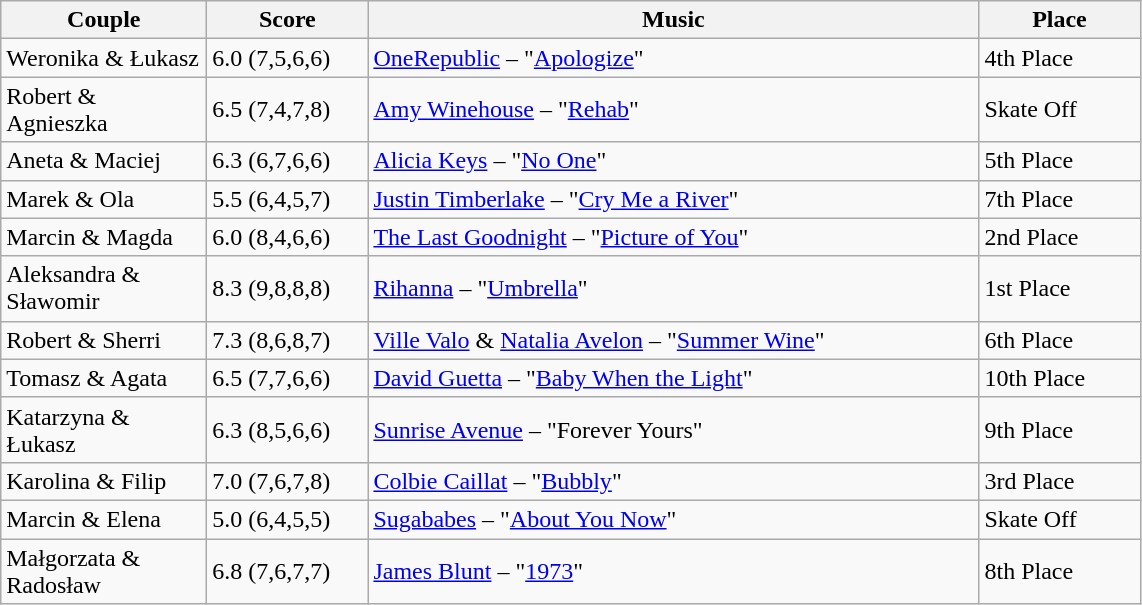<table class="wikitable">
<tr>
<th style="width:130px;">Couple</th>
<th style="width:100px;">Score</th>
<th style="width:400px;">Music</th>
<th style="width:100px;">Place</th>
</tr>
<tr>
<td rowspan="1">Weronika & Łukasz</td>
<td>6.0 (7,5,6,6)</td>
<td><a href='#'>OneRepublic</a> – "<a href='#'>Apologize</a>"</td>
<td rowspan="1">4th Place</td>
</tr>
<tr>
<td rowspan="1">Robert & Agnieszka</td>
<td>6.5 (7,4,7,8)</td>
<td><a href='#'>Amy Winehouse</a> – "<a href='#'>Rehab</a>"</td>
<td rowspan="1">Skate Off</td>
</tr>
<tr>
<td rowspan="1">Aneta & Maciej</td>
<td>6.3 (6,7,6,6)</td>
<td><a href='#'>Alicia Keys</a> – "<a href='#'>No One</a>"</td>
<td rowspan="1">5th Place</td>
</tr>
<tr>
<td rowspan="1">Marek & Ola</td>
<td>5.5 (6,4,5,7)</td>
<td><a href='#'>Justin Timberlake</a> – "<a href='#'>Cry Me a River</a>"</td>
<td rowspan="1">7th Place</td>
</tr>
<tr>
<td rowspan="1">Marcin & Magda</td>
<td>6.0 (8,4,6,6)</td>
<td><a href='#'>The Last Goodnight</a> – "<a href='#'>Picture of You</a>"</td>
<td rowspan="1">2nd Place</td>
</tr>
<tr>
<td rowspan="1">Aleksandra & Sławomir</td>
<td>8.3 (9,8,8,8)</td>
<td><a href='#'>Rihanna</a> – "<a href='#'>Umbrella</a>"</td>
<td rowspan="1">1st Place</td>
</tr>
<tr>
<td rowspan="1">Robert & Sherri</td>
<td>7.3 (8,6,8,7)</td>
<td><a href='#'>Ville Valo</a> & <a href='#'>Natalia Avelon</a> – "<a href='#'>Summer Wine</a>"</td>
<td rowspan="1">6th Place</td>
</tr>
<tr>
<td rowspan="1">Tomasz & Agata</td>
<td>6.5 (7,7,6,6)</td>
<td><a href='#'>David Guetta</a> – "<a href='#'>Baby When the Light</a>"</td>
<td rowspan="1">10th Place</td>
</tr>
<tr>
<td rowspan="1">Katarzyna & Łukasz</td>
<td>6.3 (8,5,6,6)</td>
<td><a href='#'>Sunrise Avenue</a> – "Forever Yours"</td>
<td rowspan="1">9th Place</td>
</tr>
<tr>
<td rowspan="1">Karolina & Filip</td>
<td>7.0 (7,6,7,8)</td>
<td><a href='#'>Colbie Caillat</a> – "<a href='#'>Bubbly</a>"</td>
<td rowspan="1">3rd Place</td>
</tr>
<tr>
<td rowspan="1">Marcin & Elena</td>
<td>5.0 (6,4,5,5)</td>
<td><a href='#'>Sugababes</a> – "<a href='#'>About You Now</a>"</td>
<td rowspan="1">Skate Off</td>
</tr>
<tr>
<td rowspan="1">Małgorzata & Radosław</td>
<td>6.8 (7,6,7,7)</td>
<td><a href='#'>James Blunt</a> – "<a href='#'>1973</a>"</td>
<td rowspan="1">8th Place</td>
</tr>
</table>
